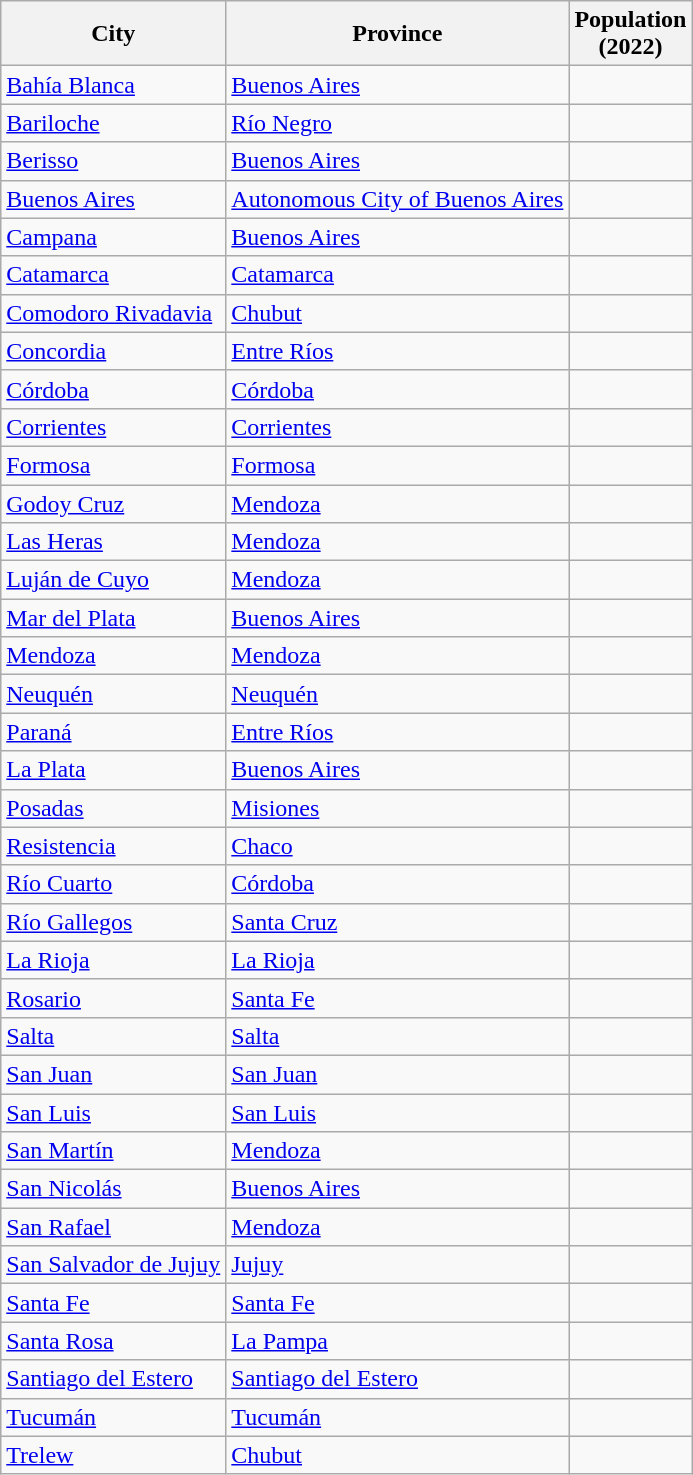<table class="wikitable sortable sticky-header col3right">
<tr>
<th>City</th>
<th>Province</th>
<th>Population<br>(2022)</th>
</tr>
<tr>
<td><a href='#'>Bahía Blanca</a></td>
<td><a href='#'>Buenos Aires</a></td>
<td></td>
</tr>
<tr>
<td><a href='#'>Bariloche</a></td>
<td><a href='#'>Río Negro</a></td>
<td></td>
</tr>
<tr>
<td><a href='#'>Berisso</a></td>
<td><a href='#'>Buenos Aires</a></td>
<td></td>
</tr>
<tr>
<td><a href='#'>Buenos Aires</a></td>
<td><a href='#'>Autonomous City of Buenos Aires</a></td>
<td></td>
</tr>
<tr>
<td><a href='#'>Campana</a></td>
<td><a href='#'>Buenos Aires</a></td>
<td></td>
</tr>
<tr>
<td><a href='#'>Catamarca</a></td>
<td><a href='#'>Catamarca</a></td>
<td></td>
</tr>
<tr>
<td><a href='#'>Comodoro Rivadavia</a></td>
<td><a href='#'>Chubut</a></td>
<td></td>
</tr>
<tr>
<td><a href='#'>Concordia</a></td>
<td><a href='#'>Entre Ríos</a></td>
<td></td>
</tr>
<tr>
<td><a href='#'>Córdoba</a></td>
<td><a href='#'>Córdoba</a></td>
<td></td>
</tr>
<tr>
<td><a href='#'>Corrientes</a></td>
<td><a href='#'>Corrientes</a></td>
<td></td>
</tr>
<tr>
<td><a href='#'>Formosa</a></td>
<td><a href='#'>Formosa</a></td>
<td></td>
</tr>
<tr>
<td><a href='#'>Godoy Cruz</a></td>
<td><a href='#'>Mendoza</a></td>
<td></td>
</tr>
<tr>
<td><a href='#'>Las Heras</a></td>
<td><a href='#'>Mendoza</a></td>
<td></td>
</tr>
<tr>
<td><a href='#'>Luján de Cuyo</a></td>
<td><a href='#'>Mendoza</a></td>
<td></td>
</tr>
<tr>
<td><a href='#'>Mar del Plata</a></td>
<td><a href='#'>Buenos Aires</a></td>
<td></td>
</tr>
<tr>
<td><a href='#'>Mendoza</a></td>
<td><a href='#'>Mendoza</a></td>
<td></td>
</tr>
<tr>
<td><a href='#'>Neuquén</a></td>
<td><a href='#'>Neuquén</a></td>
<td></td>
</tr>
<tr>
<td><a href='#'>Paraná</a></td>
<td><a href='#'>Entre Ríos</a></td>
<td></td>
</tr>
<tr>
<td><a href='#'>La Plata</a></td>
<td><a href='#'>Buenos Aires</a></td>
<td></td>
</tr>
<tr>
<td><a href='#'>Posadas</a></td>
<td><a href='#'>Misiones</a></td>
<td></td>
</tr>
<tr>
<td><a href='#'>Resistencia</a></td>
<td><a href='#'>Chaco</a></td>
<td></td>
</tr>
<tr>
<td><a href='#'>Río Cuarto</a></td>
<td><a href='#'>Córdoba</a></td>
<td></td>
</tr>
<tr>
<td><a href='#'>Río Gallegos</a></td>
<td><a href='#'>Santa Cruz</a></td>
<td></td>
</tr>
<tr>
<td><a href='#'>La Rioja</a></td>
<td><a href='#'>La Rioja</a></td>
<td></td>
</tr>
<tr>
<td><a href='#'>Rosario</a></td>
<td><a href='#'>Santa Fe</a></td>
<td></td>
</tr>
<tr>
<td><a href='#'>Salta</a></td>
<td><a href='#'>Salta</a></td>
<td></td>
</tr>
<tr>
<td><a href='#'>San Juan</a></td>
<td><a href='#'>San Juan</a></td>
<td></td>
</tr>
<tr>
<td><a href='#'>San Luis</a></td>
<td><a href='#'>San Luis</a></td>
<td></td>
</tr>
<tr>
<td><a href='#'>San Martín</a></td>
<td><a href='#'>Mendoza</a></td>
<td></td>
</tr>
<tr>
<td><a href='#'>San Nicolás</a></td>
<td><a href='#'>Buenos Aires</a></td>
<td></td>
</tr>
<tr>
<td><a href='#'>San Rafael</a></td>
<td><a href='#'>Mendoza</a></td>
<td></td>
</tr>
<tr>
<td><a href='#'>San Salvador de Jujuy</a></td>
<td><a href='#'>Jujuy</a></td>
<td></td>
</tr>
<tr>
<td><a href='#'>Santa Fe</a></td>
<td><a href='#'>Santa Fe</a></td>
<td></td>
</tr>
<tr>
<td><a href='#'>Santa Rosa</a></td>
<td><a href='#'>La Pampa</a></td>
<td></td>
</tr>
<tr>
<td><a href='#'>Santiago del Estero</a></td>
<td><a href='#'>Santiago del Estero</a></td>
<td></td>
</tr>
<tr>
<td><a href='#'>Tucumán</a></td>
<td><a href='#'>Tucumán</a></td>
<td></td>
</tr>
<tr>
<td><a href='#'>Trelew</a></td>
<td><a href='#'>Chubut</a></td>
<td></td>
</tr>
</table>
